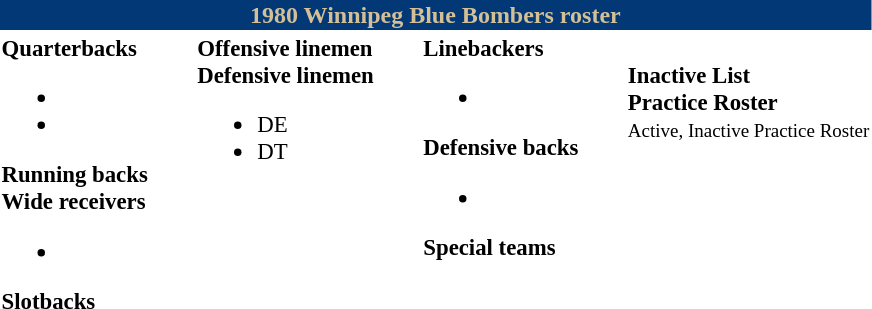<table class="toccolours" style="text-align: left;">
<tr>
<th colspan="7" style="background-color: #023876; color:#D3C096; text-align: center">1980 Winnipeg Blue Bombers roster</th>
</tr>
<tr>
<td style="font-size: 95%;" valign="top"><strong>Quarterbacks</strong><br><ul><li></li><li></li></ul><strong>Running backs</strong><br><strong>Wide receivers</strong><ul><li></li></ul><strong>Slotbacks</strong></td>
<td style="width: 25px;"></td>
<td style="font-size: 95%;" valign="top"><strong>Offensive linemen</strong><br><strong>Defensive linemen</strong><ul><li> DE</li><li> DT</li></ul></td>
<td style="width: 25px;"></td>
<td style="font-size: 95%;" valign="top"><strong>Linebackers</strong><br><ul><li></li></ul><strong>Defensive backs</strong><ul><li></li></ul><strong>Special teams</strong></td>
<td style="width: 25px;"></td>
<td style="font-size: 95%;" valign="top"><br><strong>Inactive List</strong><br><strong>Practice Roster</strong><br><small> Active,  Inactive  Practice Roster</small></td>
</tr>
<tr>
</tr>
</table>
